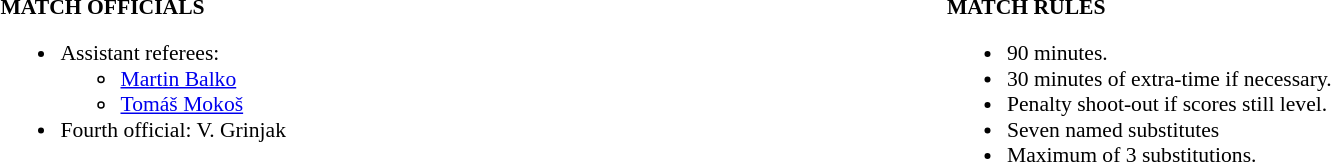<table style="width:100%; font-size:90%;">
<tr>
<td style="width:50%; vertical-align:top;"><br><strong>MATCH OFFICIALS</strong><ul><li>Assistant referees:<ul><li> <a href='#'>Martin Balko</a></li><li> <a href='#'>Tomáš Mokoš</a></li></ul></li><li>Fourth official: V. Grinjak</li></ul></td>
<td style="width:50%; vertical-align:top;"><br><strong>MATCH RULES</strong><ul><li>90 minutes.</li><li>30 minutes of extra-time if necessary.</li><li>Penalty shoot-out if scores still level.</li><li>Seven named substitutes</li><li>Maximum of 3 substitutions.</li></ul></td>
</tr>
</table>
